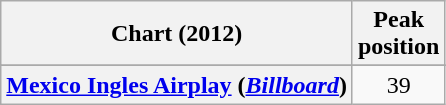<table class="wikitable sortable plainrowheaders" style="text-align:center">
<tr>
<th scope="col">Chart (2012)</th>
<th scope="col">Peak<br> position</th>
</tr>
<tr>
</tr>
<tr>
<th scope="row"><a href='#'>Mexico Ingles Airplay</a> (<a href='#'><em>Billboard</em></a>)</th>
<td>39</td>
</tr>
</table>
